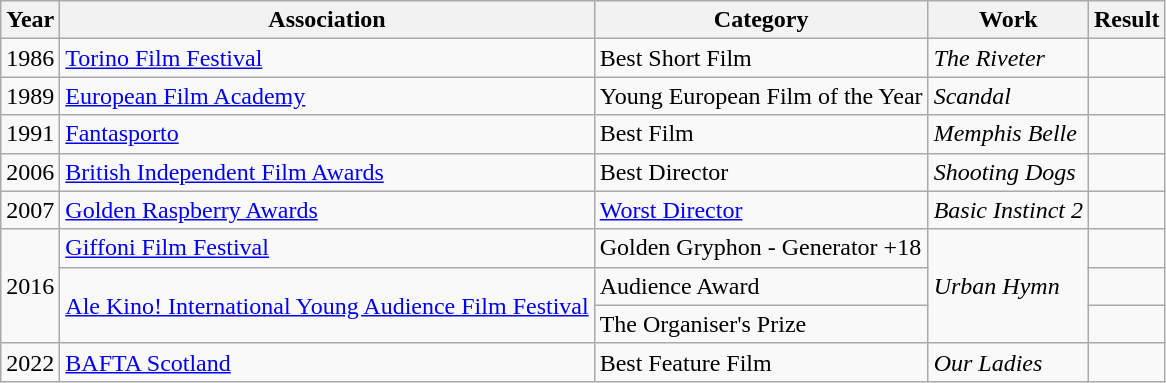<table class="wikitable">
<tr>
<th>Year</th>
<th>Association</th>
<th>Category</th>
<th>Work</th>
<th>Result</th>
</tr>
<tr>
<td>1986</td>
<td><a href='#'>Torino Film Festival</a></td>
<td>Best Short Film</td>
<td><em>The Riveter</em></td>
<td></td>
</tr>
<tr>
<td>1989</td>
<td><a href='#'>European Film Academy</a></td>
<td>Young European Film of the Year</td>
<td><em>Scandal</em></td>
<td></td>
</tr>
<tr>
<td>1991</td>
<td><a href='#'>Fantasporto</a></td>
<td>Best Film</td>
<td><em>Memphis Belle</em></td>
<td></td>
</tr>
<tr>
<td>2006</td>
<td><a href='#'>British Independent Film Awards</a></td>
<td>Best Director</td>
<td><em>Shooting Dogs</em></td>
<td></td>
</tr>
<tr>
<td>2007</td>
<td><a href='#'>Golden Raspberry Awards</a></td>
<td><a href='#'>Worst Director</a></td>
<td><em>Basic Instinct 2</em></td>
<td></td>
</tr>
<tr>
<td rowspan="3">2016</td>
<td><a href='#'>Giffoni Film Festival</a></td>
<td>Golden Gryphon - Generator +18</td>
<td rowspan="3"><em>Urban Hymn</em></td>
<td></td>
</tr>
<tr>
<td rowspan="2"><a href='#'>Ale Kino! International Young Audience Film Festival</a></td>
<td>Audience Award</td>
<td></td>
</tr>
<tr>
<td>The Organiser's Prize</td>
<td></td>
</tr>
<tr>
<td>2022</td>
<td><a href='#'>BAFTA Scotland</a></td>
<td>Best Feature Film</td>
<td><em>Our Ladies</em></td>
<td></td>
</tr>
</table>
